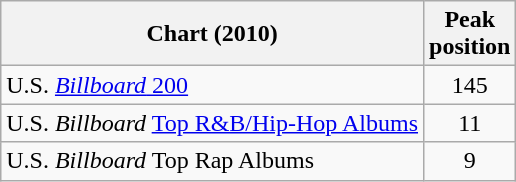<table class="wikitable sortable">
<tr>
<th align="left">Chart (2010)</th>
<th align="left">Peak<br>position</th>
</tr>
<tr>
<td align="left">U.S. <a href='#'><em>Billboard</em> 200</a></td>
<td style="text-align:center;">145</td>
</tr>
<tr>
<td align="left">U.S. <em>Billboard</em> <a href='#'>Top R&B/Hip-Hop Albums</a></td>
<td style="text-align:center;">11</td>
</tr>
<tr>
<td align="left">U.S. <em>Billboard</em> Top Rap Albums</td>
<td style="text-align:center;">9</td>
</tr>
</table>
